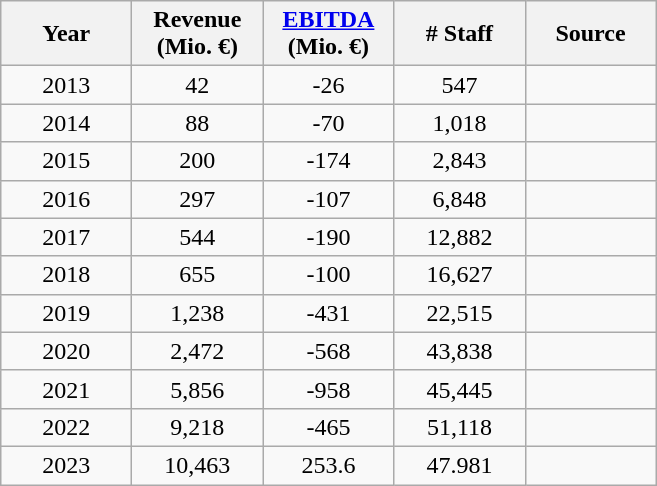<table class="wikitable" style="text-align:center">
<tr>
<th style="width:5em">Year</th>
<th style="width:5em">Revenue (Mio. €)</th>
<th style="width:5em"><a href='#'>EBITDA</a><br>(Mio. €)</th>
<th style="width:5em"># Staff</th>
<th style="width:5em">Source</th>
</tr>
<tr>
<td style="width:5em">2013</td>
<td style="width:5em">42</td>
<td style="width:5em">-26</td>
<td style="width:5em">547</td>
<td style="width:5em"></td>
</tr>
<tr>
<td style="width:5em">2014</td>
<td style="width:5em">88</td>
<td style="width:5em">-70</td>
<td style="width:5em">1,018</td>
<td style="width:5em"></td>
</tr>
<tr>
<td style="width:5em">2015</td>
<td style="width:5em">200</td>
<td style="width:5em">-174</td>
<td style="width:5em">2,843</td>
<td style="width:5em"></td>
</tr>
<tr>
<td style="width:5em">2016</td>
<td style="width:5em">297</td>
<td style="width:5em">-107</td>
<td style="width:5em">6,848</td>
<td style="width:5em"></td>
</tr>
<tr>
<td style="width:5em">2017</td>
<td style="width:5em">544</td>
<td style="width:5em">-190</td>
<td style="width:5em">12,882</td>
<td style="width:5em"></td>
</tr>
<tr>
<td style="width:5em">2018</td>
<td style="width:5em">655</td>
<td style="width:5em">-100</td>
<td style="width:5em">16,627</td>
<td style="width:5em"></td>
</tr>
<tr>
<td style="width:5em">2019</td>
<td style="width:5em">1,238</td>
<td style="width:5em">-431</td>
<td style="width:5em">22,515</td>
<td style="width:5em"></td>
</tr>
<tr>
<td style="width:5em">2020</td>
<td style="width:5em">2,472</td>
<td style="width:5em">-568</td>
<td style="width:5em">43,838</td>
<td style="width:5em"></td>
</tr>
<tr>
<td style="width:5em">2021</td>
<td style="width:5em">5,856</td>
<td style="width:5em">-958</td>
<td style="width:5em">45,445</td>
<td style="width:5em"></td>
</tr>
<tr>
<td>2022</td>
<td>9,218</td>
<td>-465</td>
<td>51,118</td>
<td></td>
</tr>
<tr>
<td>2023</td>
<td>10,463</td>
<td>253.6</td>
<td>47.981</td>
<td></td>
</tr>
</table>
